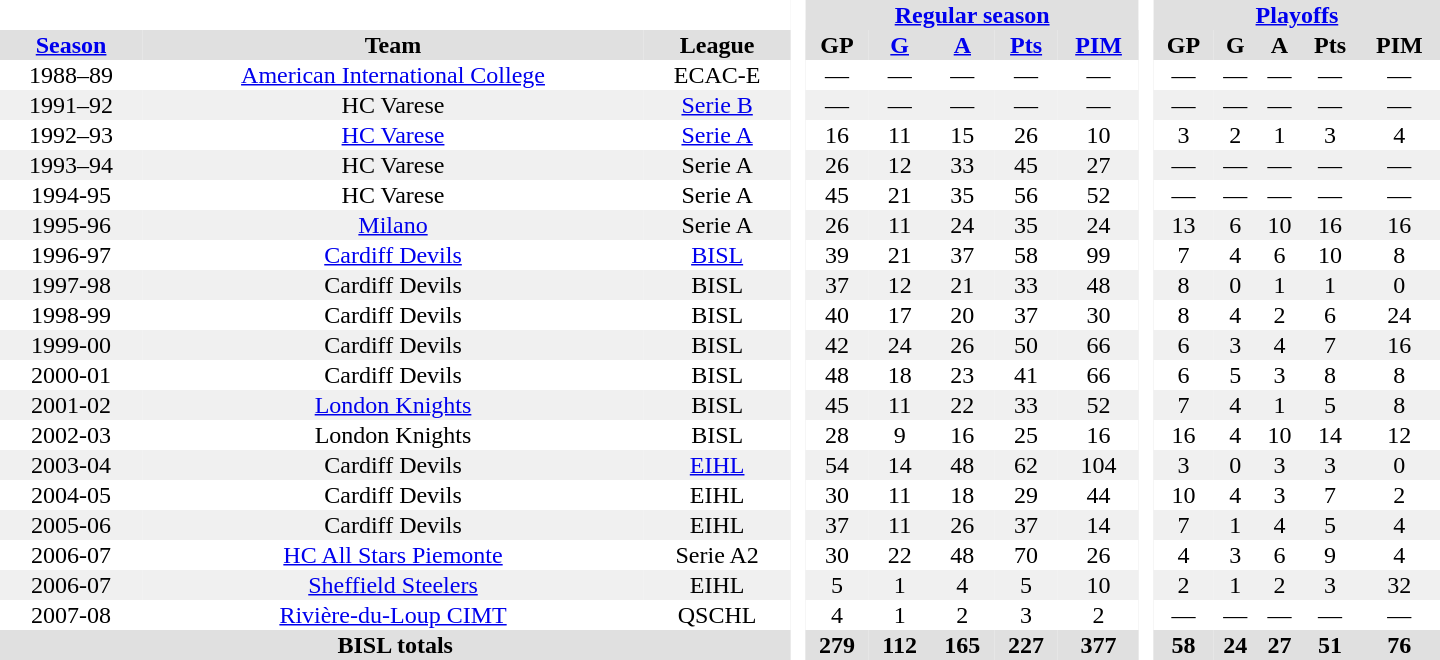<table border="0" cellpadding="1" cellspacing="0" style="text-align:center; width:60em;">
<tr style="background:#e0e0e0;">
<th colspan="3"  bgcolor="#ffffff"> </th>
<th rowspan="100" bgcolor="#ffffff"> </th>
<th colspan="5"><a href='#'>Regular season</a></th>
<th rowspan="100" bgcolor="#ffffff"> </th>
<th colspan="5"><a href='#'>Playoffs</a></th>
</tr>
<tr style="background:#e0e0e0;">
<th><a href='#'>Season</a></th>
<th>Team</th>
<th>League</th>
<th>GP</th>
<th><a href='#'>G</a></th>
<th><a href='#'>A</a></th>
<th><a href='#'>Pts</a></th>
<th><a href='#'>PIM</a></th>
<th>GP</th>
<th>G</th>
<th>A</th>
<th>Pts</th>
<th>PIM</th>
</tr>
<tr>
<td>1988–89</td>
<td><a href='#'>American International College</a></td>
<td>ECAC-E</td>
<td>—</td>
<td>—</td>
<td>—</td>
<td>—</td>
<td>—</td>
<td>—</td>
<td>—</td>
<td>—</td>
<td>—</td>
<td>—</td>
</tr>
<tr style="background:#f0f0f0;">
<td>1991–92</td>
<td>HC Varese</td>
<td><a href='#'>Serie B</a></td>
<td>—</td>
<td>—</td>
<td>—</td>
<td>—</td>
<td>—</td>
<td>—</td>
<td>—</td>
<td>—</td>
<td>—</td>
<td>—</td>
</tr>
<tr>
<td>1992–93</td>
<td><a href='#'>HC Varese</a></td>
<td><a href='#'>Serie A</a></td>
<td>16</td>
<td>11</td>
<td>15</td>
<td>26</td>
<td>10</td>
<td>3</td>
<td>2</td>
<td>1</td>
<td>3</td>
<td>4</td>
</tr>
<tr style="background:#f0f0f0;">
<td>1993–94</td>
<td>HC Varese</td>
<td>Serie A</td>
<td>26</td>
<td>12</td>
<td>33</td>
<td>45</td>
<td>27</td>
<td>—</td>
<td>—</td>
<td>—</td>
<td>—</td>
<td>—</td>
</tr>
<tr>
<td>1994-95</td>
<td>HC Varese</td>
<td>Serie A</td>
<td>45</td>
<td>21</td>
<td>35</td>
<td>56</td>
<td>52</td>
<td>—</td>
<td>—</td>
<td>—</td>
<td>—</td>
<td>—</td>
</tr>
<tr style="background:#f0f0f0;">
<td>1995-96</td>
<td><a href='#'>Milano</a></td>
<td>Serie A</td>
<td>26</td>
<td>11</td>
<td>24</td>
<td>35</td>
<td>24</td>
<td>13</td>
<td>6</td>
<td>10</td>
<td>16</td>
<td>16</td>
</tr>
<tr>
<td>1996-97</td>
<td><a href='#'>Cardiff Devils</a></td>
<td><a href='#'>BISL</a></td>
<td>39</td>
<td>21</td>
<td>37</td>
<td>58</td>
<td>99</td>
<td>7</td>
<td>4</td>
<td>6</td>
<td>10</td>
<td>8</td>
</tr>
<tr style="background:#f0f0f0;">
<td>1997-98</td>
<td>Cardiff Devils</td>
<td>BISL</td>
<td>37</td>
<td>12</td>
<td>21</td>
<td>33</td>
<td>48</td>
<td>8</td>
<td>0</td>
<td>1</td>
<td>1</td>
<td>0</td>
</tr>
<tr>
<td>1998-99</td>
<td>Cardiff Devils</td>
<td>BISL</td>
<td>40</td>
<td>17</td>
<td>20</td>
<td>37</td>
<td>30</td>
<td>8</td>
<td>4</td>
<td>2</td>
<td>6</td>
<td>24</td>
</tr>
<tr style="background:#f0f0f0;">
<td>1999-00</td>
<td>Cardiff Devils</td>
<td>BISL</td>
<td>42</td>
<td>24</td>
<td>26</td>
<td>50</td>
<td>66</td>
<td>6</td>
<td>3</td>
<td>4</td>
<td>7</td>
<td>16</td>
</tr>
<tr>
<td>2000-01</td>
<td>Cardiff Devils</td>
<td>BISL</td>
<td>48</td>
<td>18</td>
<td>23</td>
<td>41</td>
<td>66</td>
<td>6</td>
<td>5</td>
<td>3</td>
<td>8</td>
<td>8</td>
</tr>
<tr style="background:#f0f0f0;">
<td>2001-02</td>
<td><a href='#'>London Knights</a></td>
<td>BISL</td>
<td>45</td>
<td>11</td>
<td>22</td>
<td>33</td>
<td>52</td>
<td>7</td>
<td>4</td>
<td>1</td>
<td>5</td>
<td>8</td>
</tr>
<tr>
<td>2002-03</td>
<td>London Knights</td>
<td>BISL</td>
<td>28</td>
<td>9</td>
<td>16</td>
<td>25</td>
<td>16</td>
<td>16</td>
<td>4</td>
<td>10</td>
<td>14</td>
<td>12</td>
</tr>
<tr style="background:#f0f0f0;">
<td>2003-04</td>
<td>Cardiff Devils</td>
<td><a href='#'>EIHL</a></td>
<td>54</td>
<td>14</td>
<td>48</td>
<td>62</td>
<td>104</td>
<td>3</td>
<td>0</td>
<td>3</td>
<td>3</td>
<td>0</td>
</tr>
<tr>
<td>2004-05</td>
<td>Cardiff Devils</td>
<td>EIHL</td>
<td>30</td>
<td>11</td>
<td>18</td>
<td>29</td>
<td>44</td>
<td>10</td>
<td>4</td>
<td>3</td>
<td>7</td>
<td>2</td>
</tr>
<tr style="background:#f0f0f0;">
<td>2005-06</td>
<td>Cardiff Devils</td>
<td>EIHL</td>
<td>37</td>
<td>11</td>
<td>26</td>
<td>37</td>
<td>14</td>
<td>7</td>
<td>1</td>
<td>4</td>
<td>5</td>
<td>4</td>
</tr>
<tr>
<td>2006-07</td>
<td><a href='#'>HC All Stars Piemonte</a></td>
<td>Serie A2</td>
<td>30</td>
<td>22</td>
<td>48</td>
<td>70</td>
<td>26</td>
<td>4</td>
<td>3</td>
<td>6</td>
<td>9</td>
<td>4</td>
</tr>
<tr style="background:#f0f0f0;">
<td>2006-07</td>
<td><a href='#'>Sheffield Steelers</a></td>
<td>EIHL</td>
<td>5</td>
<td>1</td>
<td>4</td>
<td>5</td>
<td>10</td>
<td>2</td>
<td>1</td>
<td>2</td>
<td>3</td>
<td>32</td>
</tr>
<tr>
<td>2007-08</td>
<td><a href='#'>Rivière-du-Loup CIMT</a></td>
<td>QSCHL</td>
<td>4</td>
<td>1</td>
<td>2</td>
<td>3</td>
<td>2</td>
<td>—</td>
<td>—</td>
<td>—</td>
<td>—</td>
<td>—</td>
</tr>
<tr style="background:#e0e0e0;">
<th colspan="3">BISL totals</th>
<th>279</th>
<th>112</th>
<th>165</th>
<th>227</th>
<th>377</th>
<th>58</th>
<th>24</th>
<th>27</th>
<th>51</th>
<th>76</th>
</tr>
</table>
